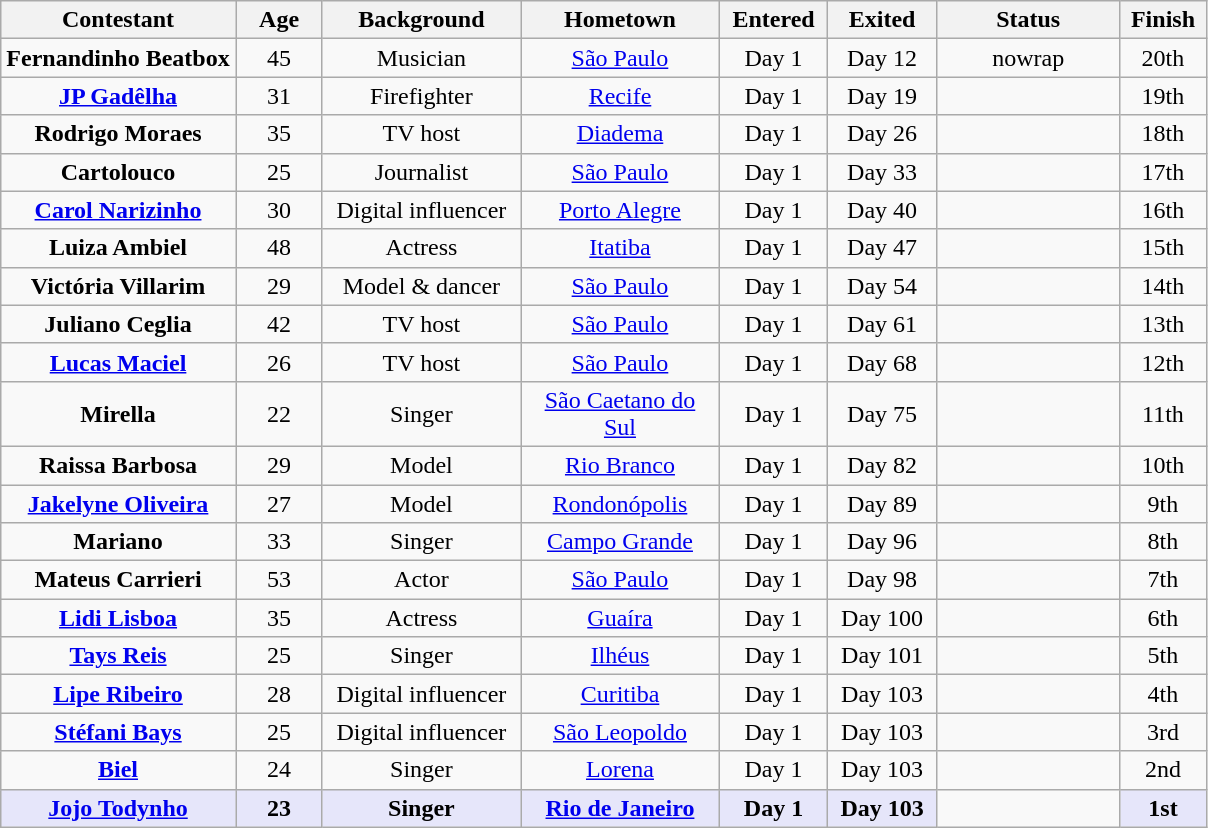<table class= "wikitable sortable" style="text-align: center; margin:auto; align: center">
<tr>
<th width=150>Contestant</th>
<th width=050>Age</th>
<th width=125>Background</th>
<th width=125>Hometown</th>
<th width=065>Entered</th>
<th width=065>Exited</th>
<th width=115>Status</th>
<th width=050>Finish</th>
</tr>
<tr>
<td nowrap><strong>Fernandinho Beatbox</strong></td>
<td>45</td>
<td>Musician</td>
<td><a href='#'>São Paulo</a></td>
<td>Day 1</td>
<td>Day 12</td>
<td>nowrap </td>
<td>20th</td>
</tr>
<tr>
<td><strong><a href='#'>JP Gadêlha</a></strong></td>
<td>31</td>
<td>Firefighter</td>
<td><a href='#'>Recife</a></td>
<td>Day 1</td>
<td>Day 19</td>
<td></td>
<td>19th</td>
</tr>
<tr>
<td><strong>Rodrigo Moraes</strong></td>
<td>35</td>
<td>TV host</td>
<td><a href='#'>Diadema</a></td>
<td>Day 1</td>
<td>Day 26</td>
<td></td>
<td>18th</td>
</tr>
<tr>
<td><strong>Cartolouco</strong> </td>
<td>25</td>
<td>Journalist</td>
<td><a href='#'>São Paulo</a></td>
<td>Day 1</td>
<td>Day 33</td>
<td></td>
<td>17th</td>
</tr>
<tr>
<td><strong><a href='#'>Carol Narizinho</a></strong></td>
<td>30</td>
<td>Digital influencer</td>
<td><a href='#'>Porto Alegre</a></td>
<td>Day 1</td>
<td>Day 40</td>
<td></td>
<td>16th</td>
</tr>
<tr>
<td><strong>Luiza Ambiel</strong></td>
<td>48</td>
<td>Actress</td>
<td><a href='#'>Itatiba</a></td>
<td>Day 1</td>
<td>Day 47</td>
<td></td>
<td>15th</td>
</tr>
<tr>
<td><strong>Victória Villarim</strong></td>
<td>29</td>
<td>Model & dancer</td>
<td><a href='#'>São Paulo</a></td>
<td>Day 1</td>
<td>Day 54</td>
<td></td>
<td>14th</td>
</tr>
<tr>
<td><strong>Juliano Ceglia</strong></td>
<td>42</td>
<td>TV host</td>
<td><a href='#'>São Paulo</a></td>
<td>Day 1</td>
<td>Day 61</td>
<td></td>
<td>13th</td>
</tr>
<tr>
<td><strong><a href='#'>Lucas Maciel</a></strong></td>
<td>26</td>
<td>TV host</td>
<td><a href='#'>São Paulo</a></td>
<td>Day 1</td>
<td>Day 68</td>
<td></td>
<td>12th</td>
</tr>
<tr>
<td><strong>Mirella</strong></td>
<td>22</td>
<td>Singer</td>
<td><a href='#'>São Caetano do Sul</a></td>
<td>Day 1</td>
<td>Day 75</td>
<td></td>
<td>11th</td>
</tr>
<tr>
<td><strong>Raissa Barbosa</strong></td>
<td>29</td>
<td>Model</td>
<td><a href='#'>Rio Branco</a></td>
<td>Day 1</td>
<td>Day 82</td>
<td></td>
<td>10th</td>
</tr>
<tr>
<td><strong><a href='#'>Jakelyne Oliveira</a></strong></td>
<td>27</td>
<td>Model</td>
<td><a href='#'>Rondonópolis</a></td>
<td>Day 1</td>
<td>Day 89</td>
<td></td>
<td>9th</td>
</tr>
<tr>
<td><strong>Mariano</strong></td>
<td>33</td>
<td>Singer</td>
<td><a href='#'>Campo Grande</a></td>
<td>Day 1</td>
<td>Day 96</td>
<td></td>
<td>8th</td>
</tr>
<tr>
<td><strong>Mateus Carrieri</strong></td>
<td>53</td>
<td>Actor</td>
<td><a href='#'>São Paulo</a></td>
<td>Day 1</td>
<td>Day 98</td>
<td></td>
<td>7th</td>
</tr>
<tr>
<td><strong><a href='#'>Lidi Lisboa</a></strong></td>
<td>35</td>
<td>Actress</td>
<td><a href='#'>Guaíra</a></td>
<td>Day 1</td>
<td>Day 100</td>
<td></td>
<td>6th</td>
</tr>
<tr>
<td><strong><a href='#'>Tays Reis</a></strong></td>
<td>25</td>
<td>Singer</td>
<td><a href='#'>Ilhéus</a></td>
<td>Day 1</td>
<td>Day 101</td>
<td></td>
<td>5th</td>
</tr>
<tr>
<td><strong><a href='#'>Lipe Ribeiro</a></strong></td>
<td>28</td>
<td>Digital influencer</td>
<td><a href='#'>Curitiba</a></td>
<td>Day 1</td>
<td>Day 103</td>
<td><br></td>
<td>4th</td>
</tr>
<tr>
<td><strong><a href='#'>Stéfani Bays</a></strong></td>
<td>25</td>
<td>Digital influencer</td>
<td><a href='#'>São Leopoldo</a></td>
<td>Day 1</td>
<td>Day 103</td>
<td><br></td>
<td>3rd</td>
</tr>
<tr>
<td><strong><a href='#'>Biel</a></strong></td>
<td>24</td>
<td>Singer</td>
<td><a href='#'>Lorena</a></td>
<td>Day 1</td>
<td>Day 103</td>
<td><br></td>
<td>2nd</td>
</tr>
<tr>
<td bgcolor="E6E6FA"><strong><a href='#'>Jojo Todynho</a></strong></td>
<td bgcolor="E6E6FA"><strong>23</strong></td>
<td bgcolor="E6E6FA"><strong>Singer</strong></td>
<td bgcolor="E6E6FA"><strong><a href='#'>Rio de Janeiro</a></strong></td>
<td bgcolor="E6E6FA"><strong>Day 1</strong></td>
<td bgcolor="E6E6FA"><strong>Day 103</strong></td>
<td></td>
<td bgcolor="E6E6FA"><strong>1st</strong></td>
</tr>
</table>
